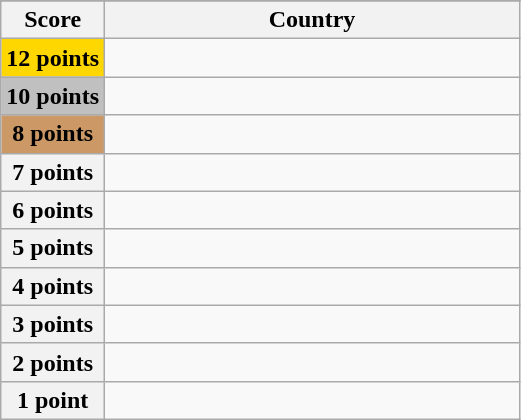<table class="wikitable">
<tr>
</tr>
<tr>
<th scope="col" width="20%">Score</th>
<th scope="col">Country</th>
</tr>
<tr>
<th scope="row" style="background:gold">12 points</th>
<td></td>
</tr>
<tr>
<th scope="row" style="background:silver">10 points</th>
<td></td>
</tr>
<tr>
<th scope="row" style="background:#CC9966">8 points</th>
<td></td>
</tr>
<tr>
<th scope="row">7 points</th>
<td></td>
</tr>
<tr>
<th scope="row">6 points</th>
<td></td>
</tr>
<tr>
<th scope="row">5 points</th>
<td></td>
</tr>
<tr>
<th scope="row">4 points</th>
<td></td>
</tr>
<tr>
<th scope="row">3 points</th>
<td></td>
</tr>
<tr>
<th scope="row">2 points</th>
<td></td>
</tr>
<tr>
<th scope="row">1 point</th>
<td></td>
</tr>
</table>
